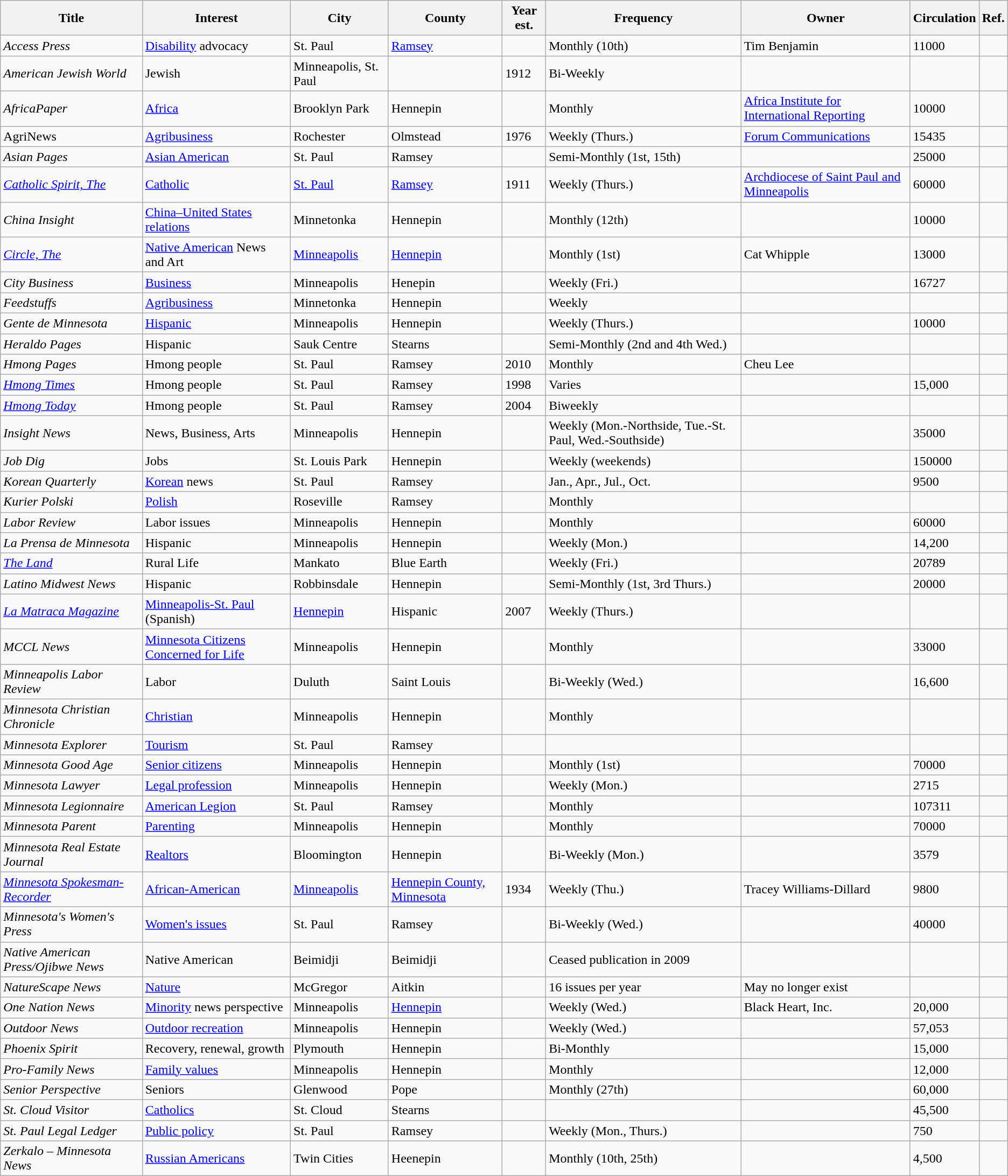<table class="wikitable sortable plainrowheaders" summary="Special interest newspapers in Minnesota">
<tr>
<th>Title</th>
<th>Interest</th>
<th>City</th>
<th>County</th>
<th>Year est.</th>
<th>Frequency</th>
<th>Owner</th>
<th>Circulation</th>
<th>Ref.</th>
</tr>
<tr>
<td><em>Access Press</em></td>
<td><a href='#'>Disability</a> advocacy</td>
<td>St. Paul</td>
<td><a href='#'>Ramsey</a></td>
<td></td>
<td>Monthly (10th)</td>
<td>Tim Benjamin</td>
<td>11000</td>
<td></td>
</tr>
<tr>
<td><em>American Jewish World</em></td>
<td>Jewish</td>
<td>Minneapolis, St. Paul</td>
<td></td>
<td>1912</td>
<td>Bi-Weekly</td>
<td></td>
<td></td>
<td></td>
</tr>
<tr>
<td><em>AfricaPaper</em></td>
<td><a href='#'>Africa</a></td>
<td>Brooklyn Park</td>
<td>Hennepin</td>
<td></td>
<td>Monthly</td>
<td><a href='#'>Africa Institute for International Reporting</a></td>
<td>10000</td>
<td></td>
</tr>
<tr>
<td>AgriNews</td>
<td><a href='#'>Agribusiness</a></td>
<td>Rochester</td>
<td>Olmstead</td>
<td>1976</td>
<td>Weekly (Thurs.)</td>
<td><a href='#'>Forum Communications</a></td>
<td>15435</td>
<td></td>
</tr>
<tr>
<td><em>Asian Pages</em></td>
<td><a href='#'>Asian American</a></td>
<td>St. Paul</td>
<td>Ramsey</td>
<td></td>
<td>Semi-Monthly (1st, 15th)</td>
<td></td>
<td>25000</td>
<td></td>
</tr>
<tr>
<td><em><a href='#'>Catholic Spirit, The</a></em></td>
<td><a href='#'>Catholic</a></td>
<td><a href='#'>St. Paul</a></td>
<td><a href='#'>Ramsey</a></td>
<td>1911</td>
<td>Weekly (Thurs.)</td>
<td><a href='#'>Archdiocese of Saint Paul and Minneapolis</a></td>
<td>60000</td>
<td></td>
</tr>
<tr>
<td><em>China Insight</em></td>
<td><a href='#'>China–United States relations</a></td>
<td>Minnetonka</td>
<td>Hennepin</td>
<td></td>
<td>Monthly (12th)</td>
<td></td>
<td>10000</td>
<td></td>
</tr>
<tr>
<td><em><a href='#'>Circle, The</a></em></td>
<td><a href='#'>Native American</a> News and Art</td>
<td><a href='#'>Minneapolis</a></td>
<td><a href='#'>Hennepin</a></td>
<td></td>
<td>Monthly (1st)</td>
<td>Cat Whipple</td>
<td>13000</td>
<td></td>
</tr>
<tr>
<td><em>City Business</em></td>
<td><a href='#'>Business</a></td>
<td>Minneapolis</td>
<td>Henepin</td>
<td></td>
<td>Weekly (Fri.)</td>
<td></td>
<td>16727</td>
<td></td>
</tr>
<tr>
<td><em>Feedstuffs</em></td>
<td><a href='#'>Agribusiness</a></td>
<td>Minnetonka</td>
<td>Hennepin</td>
<td></td>
<td>Weekly</td>
<td></td>
<td></td>
<td></td>
</tr>
<tr>
<td><em>Gente de Minnesota</em></td>
<td><a href='#'>Hispanic</a></td>
<td>Minneapolis</td>
<td>Hennepin</td>
<td></td>
<td>Weekly (Thurs.)</td>
<td></td>
<td>10000</td>
<td></td>
</tr>
<tr>
<td><em>Heraldo Pages</em></td>
<td>Hispanic</td>
<td>Sauk Centre</td>
<td>Stearns</td>
<td></td>
<td>Semi-Monthly (2nd and 4th Wed.)</td>
<td></td>
<td></td>
<td></td>
</tr>
<tr>
<td><em>Hmong Pages</em></td>
<td>Hmong people</td>
<td>St. Paul</td>
<td>Ramsey</td>
<td>2010</td>
<td>Monthly</td>
<td>Cheu Lee</td>
<td></td>
<td></td>
</tr>
<tr>
<td><em><a href='#'>Hmong Times</a></em></td>
<td>Hmong people</td>
<td>St. Paul</td>
<td>Ramsey</td>
<td>1998</td>
<td>Varies</td>
<td></td>
<td>15,000</td>
<td></td>
</tr>
<tr>
<td><em><a href='#'>Hmong Today</a></em></td>
<td>Hmong people</td>
<td>St. Paul</td>
<td>Ramsey</td>
<td>2004</td>
<td>Biweekly</td>
<td></td>
<td></td>
<td></td>
</tr>
<tr>
<td><em>Insight News</em></td>
<td>News, Business, Arts</td>
<td>Minneapolis</td>
<td>Hennepin</td>
<td></td>
<td>Weekly (Mon.-Northside, Tue.-St. Paul, Wed.-Southside)</td>
<td></td>
<td>35000</td>
<td></td>
</tr>
<tr>
<td><em>Job Dig</em></td>
<td>Jobs</td>
<td>St. Louis Park</td>
<td>Hennepin</td>
<td></td>
<td>Weekly (weekends)</td>
<td></td>
<td>150000</td>
<td></td>
</tr>
<tr>
<td><em>Korean Quarterly</em></td>
<td><a href='#'>Korean</a> news</td>
<td>St. Paul</td>
<td>Ramsey</td>
<td></td>
<td>Jan., Apr., Jul., Oct.</td>
<td></td>
<td>9500</td>
<td></td>
</tr>
<tr>
<td><em>Kurier Polski</em></td>
<td><a href='#'>Polish</a></td>
<td>Roseville</td>
<td>Ramsey</td>
<td></td>
<td>Monthly</td>
<td></td>
<td></td>
<td></td>
</tr>
<tr>
<td><em>Labor Review</em></td>
<td>Labor issues</td>
<td>Minneapolis</td>
<td>Hennepin</td>
<td></td>
<td>Monthly</td>
<td></td>
<td>60000</td>
<td></td>
</tr>
<tr>
<td><em>La Prensa de Minnesota</em></td>
<td>Hispanic</td>
<td>Minneapolis</td>
<td>Hennepin</td>
<td></td>
<td>Weekly (Mon.)</td>
<td></td>
<td>14,200</td>
<td></td>
</tr>
<tr>
<td><em><a href='#'>The Land</a></em></td>
<td>Rural Life</td>
<td>Mankato</td>
<td>Blue Earth</td>
<td></td>
<td>Weekly (Fri.)</td>
<td></td>
<td>20789</td>
<td></td>
</tr>
<tr>
<td><em>Latino Midwest News</em></td>
<td>Hispanic</td>
<td>Robbinsdale</td>
<td>Hennepin</td>
<td></td>
<td>Semi-Monthly (1st, 3rd Thurs.)</td>
<td></td>
<td>20000</td>
<td></td>
</tr>
<tr>
<td><em><a href='#'>La Matraca Magazine</a></em></td>
<td><a href='#'>Minneapolis-St. Paul</a> (Spanish)</td>
<td><a href='#'>Hennepin</a></td>
<td>Hispanic</td>
<td>2007</td>
<td>Weekly (Thurs.)</td>
<td></td>
<td></td>
<td></td>
</tr>
<tr>
<td><em>MCCL News</em></td>
<td><a href='#'>Minnesota Citizens Concerned for Life</a></td>
<td>Minneapolis</td>
<td>Hennepin</td>
<td></td>
<td>Monthly</td>
<td></td>
<td>33000</td>
<td></td>
</tr>
<tr>
<td><em>Minneapolis Labor Review</em></td>
<td>Labor</td>
<td>Duluth</td>
<td>Saint Louis</td>
<td></td>
<td>Bi-Weekly (Wed.)</td>
<td></td>
<td>16,600</td>
<td></td>
</tr>
<tr>
<td><em>Minnesota Christian Chronicle</em></td>
<td><a href='#'>Christian</a></td>
<td>Minneapolis</td>
<td>Hennepin</td>
<td></td>
<td>Monthly</td>
<td></td>
<td></td>
<td></td>
</tr>
<tr>
<td><em>Minnesota Explorer</em></td>
<td><a href='#'>Tourism</a></td>
<td>St. Paul</td>
<td>Ramsey</td>
<td></td>
<td></td>
<td></td>
<td></td>
<td></td>
</tr>
<tr>
<td><em>Minnesota Good Age</em></td>
<td><a href='#'>Senior citizens</a></td>
<td>Minneapolis</td>
<td>Hennepin</td>
<td></td>
<td>Monthly (1st)</td>
<td></td>
<td>70000</td>
<td></td>
</tr>
<tr>
<td><em>Minnesota Lawyer</em></td>
<td><a href='#'>Legal profession</a></td>
<td>Minneapolis</td>
<td>Hennepin</td>
<td></td>
<td>Weekly (Mon.)</td>
<td></td>
<td>2715</td>
<td></td>
</tr>
<tr>
<td><em>Minnesota Legionnaire</em></td>
<td><a href='#'>American Legion</a></td>
<td>St. Paul</td>
<td>Ramsey</td>
<td></td>
<td>Monthly</td>
<td></td>
<td>107311</td>
<td></td>
</tr>
<tr>
<td><em>Minnesota Parent</em></td>
<td><a href='#'>Parenting</a></td>
<td>Minneapolis</td>
<td>Hennepin</td>
<td></td>
<td>Monthly</td>
<td></td>
<td>70000</td>
<td></td>
</tr>
<tr>
<td><em>Minnesota Real Estate Journal</em></td>
<td><a href='#'>Realtors</a></td>
<td>Bloomington</td>
<td>Hennepin</td>
<td></td>
<td>Bi-Weekly (Mon.)</td>
<td></td>
<td>3579</td>
<td></td>
</tr>
<tr>
<td><em><a href='#'>Minnesota Spokesman-Recorder</a></em></td>
<td><a href='#'>African-American</a></td>
<td><a href='#'>Minneapolis</a></td>
<td><a href='#'>Hennepin County, Minnesota</a></td>
<td>1934</td>
<td>Weekly (Thu.)</td>
<td>Tracey Williams-Dillard</td>
<td>9800</td>
<td></td>
</tr>
<tr>
<td><em>Minnesota's Women's Press</em></td>
<td><a href='#'>Women's issues</a></td>
<td>St. Paul</td>
<td>Ramsey</td>
<td></td>
<td>Bi-Weekly (Wed.)</td>
<td></td>
<td>40000</td>
<td></td>
</tr>
<tr>
<td><em>Native American Press/Ojibwe News</em></td>
<td>Native American</td>
<td>Beimidji</td>
<td>Beimidji</td>
<td></td>
<td>Ceased publication in 2009</td>
<td></td>
<td></td>
<td></td>
</tr>
<tr>
<td><em>NatureScape News</em></td>
<td><a href='#'>Nature</a></td>
<td>McGregor</td>
<td>Aitkin</td>
<td></td>
<td>16 issues per year</td>
<td>May no longer exist</td>
<td></td>
<td></td>
</tr>
<tr>
<td><em>One Nation News</em></td>
<td><a href='#'>Minority</a> news perspective</td>
<td>Minneapolis</td>
<td><a href='#'>Hennepin</a></td>
<td></td>
<td>Weekly (Wed.)</td>
<td>Black Heart, Inc.</td>
<td>20,000</td>
<td></td>
</tr>
<tr>
<td><em>Outdoor News</em></td>
<td><a href='#'>Outdoor recreation</a></td>
<td>Minneapolis</td>
<td>Hennepin</td>
<td></td>
<td>Weekly (Wed.)</td>
<td></td>
<td>57,053</td>
<td></td>
</tr>
<tr>
<td><em>Phoenix Spirit</em></td>
<td>Recovery, renewal, growth</td>
<td>Plymouth</td>
<td>Hennepin</td>
<td></td>
<td>Bi-Monthly</td>
<td></td>
<td>15,000</td>
<td></td>
</tr>
<tr>
<td><em>Pro-Family News</em></td>
<td><a href='#'>Family values</a></td>
<td>Minneapolis</td>
<td>Hennepin</td>
<td></td>
<td>Monthly</td>
<td></td>
<td>12,000</td>
<td></td>
</tr>
<tr>
<td><em>Senior Perspective</em></td>
<td>Seniors</td>
<td>Glenwood</td>
<td>Pope</td>
<td></td>
<td>Monthly (27th)</td>
<td></td>
<td>60,000</td>
<td></td>
</tr>
<tr>
<td><em>St. Cloud Visitor</em></td>
<td><a href='#'>Catholics</a></td>
<td>St. Cloud</td>
<td>Stearns</td>
<td></td>
<td></td>
<td></td>
<td>45,500</td>
<td></td>
</tr>
<tr>
<td><em>St. Paul Legal Ledger</em></td>
<td><a href='#'>Public policy</a></td>
<td>St. Paul</td>
<td>Ramsey</td>
<td></td>
<td>Weekly (Mon., Thurs.)</td>
<td></td>
<td>750</td>
<td></td>
</tr>
<tr>
<td><em>Zerkalo – Minnesota News</em></td>
<td><a href='#'>Russian Americans</a></td>
<td>Twin Cities</td>
<td>Heenepin</td>
<td></td>
<td>Monthly (10th, 25th)</td>
<td></td>
<td>4,500</td>
<td></td>
</tr>
</table>
